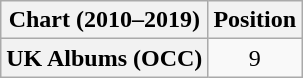<table class="wikitable plainrowheaders">
<tr>
<th scope="col">Chart (2010–2019)</th>
<th scope="col">Position</th>
</tr>
<tr>
<th scope="row">UK Albums (OCC)</th>
<td align="center">9</td>
</tr>
</table>
